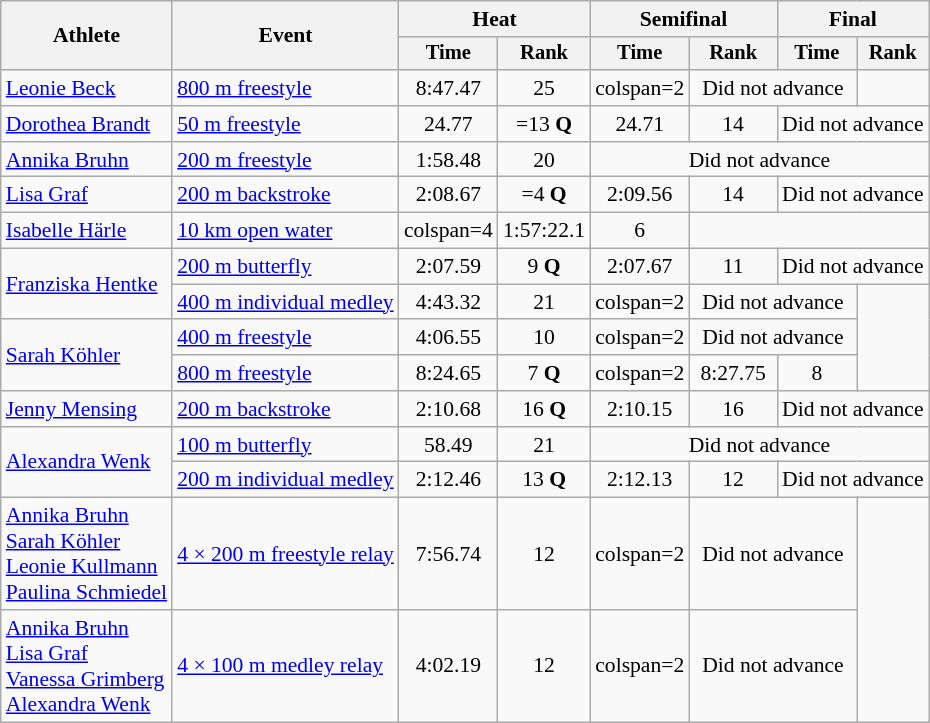<table class=wikitable style="font-size:90%">
<tr>
<th rowspan="2">Athlete</th>
<th rowspan="2">Event</th>
<th colspan="2">Heat</th>
<th colspan="2">Semifinal</th>
<th colspan="2">Final</th>
</tr>
<tr style="font-size:95%">
<th>Time</th>
<th>Rank</th>
<th>Time</th>
<th>Rank</th>
<th>Time</th>
<th>Rank</th>
</tr>
<tr align=center>
<td align=left><a href='#'>Leonie Beck</a></td>
<td align=left><a href='#'>800 m freestyle</a></td>
<td>8:47.47</td>
<td>25</td>
<td>colspan=2 </td>
<td colspan=2>Did not advance</td>
</tr>
<tr align=center>
<td align=left><a href='#'>Dorothea Brandt</a></td>
<td align=left><a href='#'>50 m freestyle</a></td>
<td>24.77</td>
<td>=13 <strong>Q</strong></td>
<td>24.71</td>
<td>14</td>
<td colspan=2>Did not advance</td>
</tr>
<tr align=center>
<td align=left><a href='#'>Annika Bruhn</a></td>
<td align=left><a href='#'>200 m freestyle</a></td>
<td>1:58.48</td>
<td>20</td>
<td colspan=4>Did not advance</td>
</tr>
<tr align=center>
<td align=left><a href='#'>Lisa Graf</a></td>
<td align=left><a href='#'>200 m backstroke</a></td>
<td>2:08.67</td>
<td>=4 <strong>Q</strong></td>
<td>2:09.56</td>
<td>14</td>
<td colspan=2>Did not advance</td>
</tr>
<tr align=center>
<td align=left><a href='#'>Isabelle Härle</a></td>
<td align=left><a href='#'>10 km open water</a></td>
<td>colspan=4 </td>
<td>1:57:22.1</td>
<td>6</td>
</tr>
<tr align=center>
<td align=left rowspan=2><a href='#'>Franziska Hentke</a></td>
<td align=left><a href='#'>200 m butterfly</a></td>
<td>2:07.59</td>
<td>9 <strong>Q</strong></td>
<td>2:07.67</td>
<td>11</td>
<td colspan=2>Did not advance</td>
</tr>
<tr align=center>
<td align=left><a href='#'>400 m individual medley</a></td>
<td>4:43.32</td>
<td>21</td>
<td>colspan=2 </td>
<td colspan=2>Did not advance</td>
</tr>
<tr align=center>
<td align=left rowspan=2><a href='#'>Sarah Köhler</a></td>
<td align=left><a href='#'>400 m freestyle</a></td>
<td>4:06.55</td>
<td>10</td>
<td>colspan=2 </td>
<td colspan=2>Did not advance</td>
</tr>
<tr align=center>
<td align=left><a href='#'>800 m freestyle</a></td>
<td>8:24.65</td>
<td>7 <strong>Q</strong></td>
<td>colspan=2 </td>
<td>8:27.75</td>
<td>8</td>
</tr>
<tr align=center>
<td align=left><a href='#'>Jenny Mensing</a></td>
<td align=left><a href='#'>200 m backstroke</a></td>
<td>2:10.68</td>
<td>16 <strong>Q</strong></td>
<td>2:10.15</td>
<td>16</td>
<td colspan=2>Did not advance</td>
</tr>
<tr align=center>
<td align=left rowspan=2><a href='#'>Alexandra Wenk</a></td>
<td align=left><a href='#'>100 m butterfly</a></td>
<td>58.49</td>
<td>21</td>
<td colspan=4>Did not advance</td>
</tr>
<tr align=center>
<td align=left><a href='#'>200 m individual medley</a></td>
<td>2:12.46</td>
<td>13 <strong>Q</strong></td>
<td>2:12.13</td>
<td>12</td>
<td colspan=2>Did not advance</td>
</tr>
<tr align=center>
<td align=left><a href='#'>Annika Bruhn</a><br><a href='#'>Sarah Köhler</a><br><a href='#'>Leonie Kullmann</a><br><a href='#'>Paulina Schmiedel</a></td>
<td align=left><a href='#'>4 × 200 m freestyle relay</a></td>
<td>7:56.74</td>
<td>12</td>
<td>colspan=2 </td>
<td colspan=2>Did not advance</td>
</tr>
<tr align=center>
<td align=left><a href='#'>Annika Bruhn</a><br><a href='#'>Lisa Graf</a><br><a href='#'>Vanessa Grimberg</a><br><a href='#'>Alexandra Wenk</a></td>
<td align=left><a href='#'>4 × 100 m medley relay</a></td>
<td>4:02.19</td>
<td>12</td>
<td>colspan=2 </td>
<td colspan=2>Did not advance</td>
</tr>
</table>
